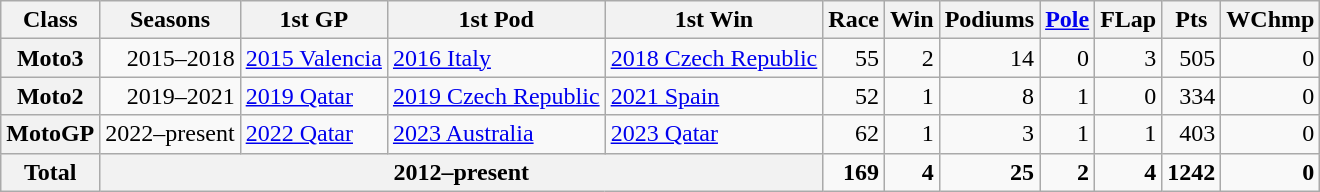<table class="wikitable" style=text-align:right;">
<tr>
<th>Class</th>
<th>Seasons</th>
<th>1st GP</th>
<th>1st Pod</th>
<th>1st Win</th>
<th>Race</th>
<th>Win</th>
<th>Podiums</th>
<th><a href='#'>Pole</a></th>
<th>FLap</th>
<th>Pts</th>
<th>WChmp</th>
</tr>
<tr>
<th>Moto3</th>
<td>2015–2018</td>
<td style="text-align:left;"><a href='#'>2015 Valencia</a></td>
<td style="text-align:left;"><a href='#'>2016 Italy</a></td>
<td style="text-align:left;"><a href='#'>2018 Czech Republic</a></td>
<td>55</td>
<td>2</td>
<td>14</td>
<td>0</td>
<td>3</td>
<td>505</td>
<td>0</td>
</tr>
<tr>
<th>Moto2</th>
<td>2019–2021</td>
<td style="text-align:left;"><a href='#'>2019 Qatar</a></td>
<td style="text-align:left;"><a href='#'>2019 Czech Republic</a></td>
<td style="text-align:left;"><a href='#'>2021 Spain</a></td>
<td>52</td>
<td>1</td>
<td>8</td>
<td>1</td>
<td>0</td>
<td>334</td>
<td>0</td>
</tr>
<tr>
<th>MotoGP</th>
<td>2022–present</td>
<td style="text-align:left;"><a href='#'>2022 Qatar</a></td>
<td style="text-align:left;"><a href='#'>2023 Australia</a></td>
<td style="text-align:left;"><a href='#'>2023 Qatar</a></td>
<td>62</td>
<td>1</td>
<td>3</td>
<td>1</td>
<td>1</td>
<td>403</td>
<td>0</td>
</tr>
<tr>
<th>Total</th>
<th colspan="4">2012–present</th>
<td><strong>169</strong></td>
<td><strong>4</strong></td>
<td><strong>25</strong></td>
<td><strong>2</strong></td>
<td><strong>4</strong></td>
<td><strong>1242</strong></td>
<td><strong>0</strong></td>
</tr>
</table>
